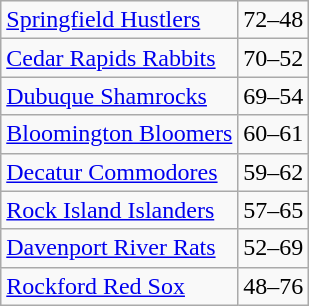<table class="wikitable">
<tr>
<td><a href='#'>Springfield Hustlers</a></td>
<td>72–48</td>
</tr>
<tr>
<td><a href='#'>Cedar Rapids Rabbits</a></td>
<td>70–52</td>
</tr>
<tr>
<td><a href='#'>Dubuque Shamrocks</a></td>
<td>69–54</td>
</tr>
<tr>
<td><a href='#'>Bloomington Bloomers</a></td>
<td>60–61</td>
</tr>
<tr>
<td><a href='#'>Decatur Commodores</a></td>
<td>59–62</td>
</tr>
<tr>
<td><a href='#'>Rock Island Islanders</a></td>
<td>57–65</td>
</tr>
<tr>
<td><a href='#'>Davenport River Rats</a></td>
<td>52–69</td>
</tr>
<tr>
<td><a href='#'>Rockford Red Sox</a></td>
<td>48–76</td>
</tr>
</table>
